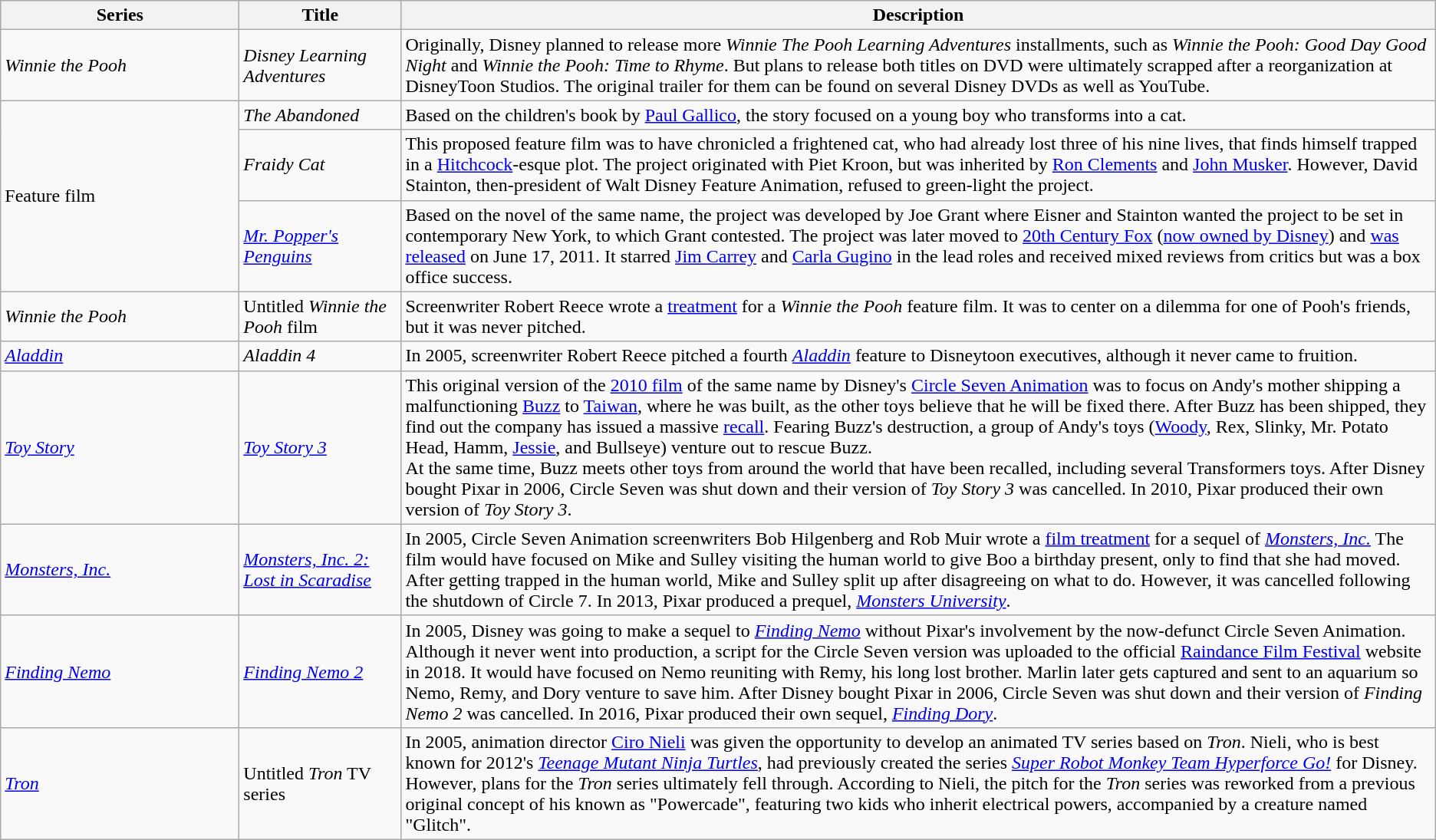<table class="wikitable">
<tr>
<th style="width:150pt;">Series</th>
<th style="width:100pt;">Title</th>
<th>Description</th>
</tr>
<tr>
<td><em>Winnie the Pooh</em></td>
<td><em>Disney Learning Adventures</em></td>
<td>Originally, Disney planned to release more <em>Winnie The Pooh Learning Adventures</em> installments, such as <em>Winnie the Pooh: Good Day Good Night</em> and <em>Winnie the Pooh: Time to Rhyme</em>. But plans to release both titles on DVD were ultimately scrapped after a reorganization at DisneyToon Studios. The original trailer for them can be found on several Disney DVDs as well as YouTube.</td>
</tr>
<tr>
<td rowspan="3">Feature film</td>
<td><em>The Abandoned</em></td>
<td>Based on the children's book by <a href='#'>Paul Gallico</a>, the story focused on a young boy who transforms into a cat.</td>
</tr>
<tr>
<td><em>Fraidy Cat</em></td>
<td>This proposed feature film was to have chronicled a frightened cat, who had already lost three of his nine lives, that finds himself trapped in a <a href='#'>Hitchcock</a>-esque plot. The project originated with Piet Kroon, but was inherited by <a href='#'>Ron Clements</a> and <a href='#'>John Musker</a>. However, David Stainton, then-president of Walt Disney Feature Animation, refused to green-light the project.</td>
</tr>
<tr>
<td><em><a href='#'>Mr. Popper's Penguins</a></em></td>
<td>Based on the novel of the same name, the project was developed by Joe Grant where Eisner and Stainton wanted the project to be set in contemporary New York, to which Grant contested. The project was later moved to <a href='#'>20th Century Fox</a> (<a href='#'>now owned by Disney</a>) and <a href='#'>was released</a> on June 17, 2011. It starred <a href='#'>Jim Carrey</a> and <a href='#'>Carla Gugino</a> in the lead roles and received mixed reviews from critics but was a box office success.</td>
</tr>
<tr>
<td><em>Winnie the Pooh</em></td>
<td>Untitled <em>Winnie the Pooh</em> film</td>
<td>Screenwriter Robert Reece wrote a <a href='#'>treatment</a> for a <em>Winnie the Pooh</em> feature film. It was to center on a dilemma for one of Pooh's friends, but it was never pitched.</td>
</tr>
<tr>
<td><em><a href='#'>Aladdin</a></em></td>
<td><em>Aladdin 4</em></td>
<td>In 2005, screenwriter Robert Reece pitched a fourth <em><a href='#'>Aladdin</a></em> feature to Disneytoon executives, although it never came to fruition.</td>
</tr>
<tr>
<td><em><a href='#'>Toy Story</a></em></td>
<td><em><a href='#'>Toy Story 3</a></em></td>
<td>This original version of the <a href='#'>2010 film</a> of the same name by Disney's <a href='#'>Circle Seven Animation</a> was to focus on Andy's mother shipping a malfunctioning <a href='#'>Buzz</a> to <a href='#'>Taiwan</a>, where he was built, as the other toys believe that he will be fixed there. After Buzz has been shipped, they find out the company has issued a massive <a href='#'>recall</a>. Fearing Buzz's destruction, a group of Andy's toys (<a href='#'>Woody</a>, Rex, Slinky, Mr. Potato Head, Hamm, <a href='#'>Jessie</a>, and Bullseye) venture out to rescue Buzz.<br>At the same time, Buzz meets other toys from around the world that have been recalled, including several Transformers toys. After Disney bought Pixar in 2006, Circle Seven was shut down and their version of <em>Toy Story 3</em> was cancelled. In 2010, Pixar produced their own version of <em>Toy Story 3</em>.</td>
</tr>
<tr>
<td><em><a href='#'>Monsters, Inc.</a></em></td>
<td><em><a href='#'>Monsters, Inc. 2: Lost in Scaradise</a></em></td>
<td>In 2005, Circle Seven Animation screenwriters Bob Hilgenberg and Rob Muir wrote a <a href='#'>film treatment</a> for a sequel of <em><a href='#'>Monsters, Inc.</a></em> The film would have focused on Mike and Sulley visiting the human world to give Boo a birthday present, only to find that she had moved. After getting trapped in the human world, Mike and Sulley split up after disagreeing on what to do. However, it was cancelled following the shutdown of Circle 7. In 2013, Pixar produced a prequel, <em><a href='#'>Monsters University</a></em>.</td>
</tr>
<tr>
<td><em><a href='#'>Finding Nemo</a></em></td>
<td><em><a href='#'>Finding Nemo 2</a></em></td>
<td>In 2005, Disney was going to make a sequel to <em><a href='#'>Finding Nemo</a></em> without Pixar's involvement by the now-defunct Circle Seven Animation. Although it never went into production, a script for the Circle Seven version was uploaded to the official <a href='#'>Raindance Film Festival</a> website in 2018. It would have focused on Nemo reuniting with Remy, his long lost brother. Marlin later gets captured and sent to an aquarium so Nemo, Remy, and Dory venture to save him. After Disney bought Pixar in 2006, Circle Seven was shut down and their version of <em>Finding Nemo 2</em> was cancelled. In 2016, Pixar produced their own sequel, <em><a href='#'>Finding Dory</a></em>.</td>
</tr>
<tr>
<td><em><a href='#'>Tron</a></em></td>
<td>Untitled <em>Tron</em> TV series</td>
<td>In 2005, animation director <a href='#'>Ciro Nieli</a> was given the opportunity to develop an animated TV series based on <em>Tron</em>. Nieli, who is best known for 2012's <em><a href='#'>Teenage Mutant Ninja Turtles</a></em>, had previously created the series <em><a href='#'>Super Robot Monkey Team Hyperforce Go!</a></em> for Disney. However, plans for the <em>Tron</em> series ultimately fell through. According to Nieli, the pitch for the <em>Tron</em> series was reworked from a previous original concept of his known as "Powercade", featuring two kids who inherit electrical powers, accompanied by a creature named "Glitch".</td>
</tr>
</table>
